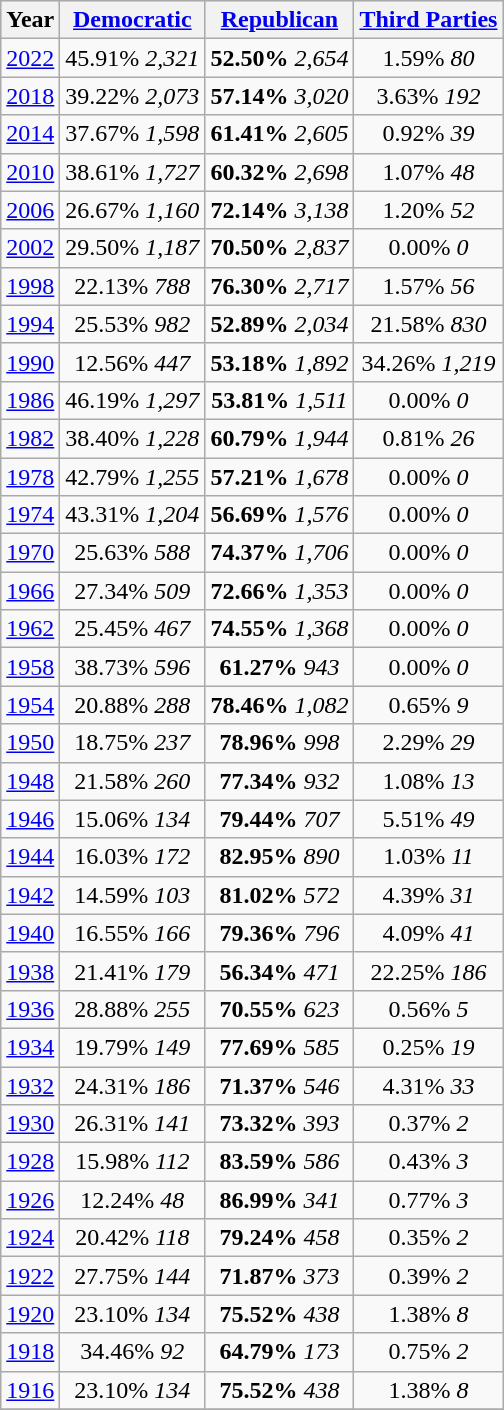<table class="wikitable">
<tr style="background:lightgrey;">
<th>Year</th>
<th><a href='#'>Democratic</a></th>
<th><a href='#'>Republican</a></th>
<th><a href='#'>Third Parties</a></th>
</tr>
<tr>
<td align="center" ><a href='#'>2022</a></td>
<td align="center" >45.91% <em>2,321</em></td>
<td align="center" ><strong>52.50%</strong> <em>2,654</em></td>
<td align="center" >1.59% <em>80</em></td>
</tr>
<tr>
<td align="center" ><a href='#'>2018</a></td>
<td align="center" >39.22% <em>2,073</em></td>
<td align="center" ><strong>57.14%</strong> <em>3,020</em></td>
<td align="center" >3.63% <em>192</em></td>
</tr>
<tr>
<td align="center" ><a href='#'>2014</a></td>
<td align="center" >37.67% <em>1,598</em></td>
<td align="center" ><strong>61.41%</strong> <em>2,605</em></td>
<td align="center" >0.92% <em>39</em></td>
</tr>
<tr>
<td align="center" ><a href='#'>2010</a></td>
<td align="center" >38.61% <em>1,727</em></td>
<td align="center" ><strong>60.32%</strong> <em>2,698</em></td>
<td align="center" >1.07% <em>48</em></td>
</tr>
<tr>
<td align="center" ><a href='#'>2006</a></td>
<td align="center" >26.67% <em>1,160</em></td>
<td align="center" ><strong>72.14%</strong> <em>3,138</em></td>
<td align="center" >1.20% <em>52</em></td>
</tr>
<tr>
<td align="center" ><a href='#'>2002</a></td>
<td align="center" >29.50% <em>1,187</em></td>
<td align="center" ><strong>70.50%</strong> <em>2,837</em></td>
<td align="center" >0.00% <em>0</em></td>
</tr>
<tr>
<td align="center" ><a href='#'>1998</a></td>
<td align="center" >22.13% <em>788</em></td>
<td align="center" ><strong>76.30%</strong> <em>2,717</em></td>
<td align="center" >1.57% <em>56</em></td>
</tr>
<tr>
<td align="center" ><a href='#'>1994</a></td>
<td align="center" >25.53% <em>982</em></td>
<td align="center" ><strong>52.89%</strong> <em>2,034</em></td>
<td align="center" >21.58% <em>830</em></td>
</tr>
<tr>
<td align="center" ><a href='#'>1990</a></td>
<td align="center" >12.56% <em>447</em></td>
<td align="center" ><strong>53.18%</strong> <em>1,892</em></td>
<td align="center" >34.26% <em>1,219</em></td>
</tr>
<tr>
<td align="center" ><a href='#'>1986</a></td>
<td align="center" >46.19% <em>1,297</em></td>
<td align="center" ><strong>53.81%</strong> <em>1,511</em></td>
<td align="center" >0.00% <em>0</em></td>
</tr>
<tr>
<td align="center" ><a href='#'>1982</a></td>
<td align="center" >38.40% <em>1,228</em></td>
<td align="center" ><strong>60.79%</strong> <em>1,944</em></td>
<td align="center" >0.81% <em>26</em></td>
</tr>
<tr>
<td align="center" ><a href='#'>1978</a></td>
<td align="center" >42.79% <em>1,255</em></td>
<td align="center" ><strong>57.21%</strong> <em>1,678</em></td>
<td align="center" >0.00% <em>0</em></td>
</tr>
<tr>
<td align="center" ><a href='#'>1974</a></td>
<td align="center" >43.31% <em>1,204</em></td>
<td align="center" ><strong>56.69%</strong> <em>1,576</em></td>
<td align="center" >0.00% <em>0</em></td>
</tr>
<tr>
<td align="center" ><a href='#'>1970</a></td>
<td align="center" >25.63% <em>588</em></td>
<td align="center" ><strong>74.37%</strong> <em>1,706</em></td>
<td align="center" >0.00% <em>0</em></td>
</tr>
<tr>
<td align="center" ><a href='#'>1966</a></td>
<td align="center" >27.34% <em>509</em></td>
<td align="center" ><strong>72.66%</strong> <em>1,353</em></td>
<td align="center" >0.00% <em>0</em></td>
</tr>
<tr>
<td align="center" ><a href='#'>1962</a></td>
<td align="center" >25.45% <em>467</em></td>
<td align="center" ><strong>74.55%</strong> <em>1,368</em></td>
<td align="center" >0.00% <em>0</em></td>
</tr>
<tr>
<td align="center" ><a href='#'>1958</a></td>
<td align="center" >38.73% <em>596</em></td>
<td align="center" ><strong>61.27%</strong> <em>943</em></td>
<td align="center" >0.00% <em>0</em></td>
</tr>
<tr>
<td align="center" ><a href='#'>1954</a></td>
<td align="center" >20.88% <em>288</em></td>
<td align="center" ><strong>78.46%</strong> <em>1,082</em></td>
<td align="center" >0.65% <em>9</em></td>
</tr>
<tr>
<td align="center" ><a href='#'>1950</a></td>
<td align="center" >18.75% <em>237</em></td>
<td align="center" ><strong>78.96%</strong> <em>998</em></td>
<td align="center" >2.29% <em>29</em></td>
</tr>
<tr>
<td align="center" ><a href='#'>1948</a></td>
<td align="center" >21.58% <em>260</em></td>
<td align="center" ><strong>77.34%</strong> <em>932</em></td>
<td align="center" >1.08% <em>13</em></td>
</tr>
<tr>
<td align="center" ><a href='#'>1946</a></td>
<td align="center" >15.06% <em>134</em></td>
<td align="center" ><strong>79.44%</strong> <em>707</em></td>
<td align="center" >5.51% <em>49</em></td>
</tr>
<tr>
<td align="center" ><a href='#'>1944</a></td>
<td align="center" >16.03% <em>172</em></td>
<td align="center" ><strong>82.95%</strong> <em>890</em></td>
<td align="center" >1.03% <em>11</em></td>
</tr>
<tr>
<td align="center" ><a href='#'>1942</a></td>
<td align="center" >14.59% <em>103</em></td>
<td align="center" ><strong>81.02%</strong> <em>572</em></td>
<td align="center" >4.39% <em>31</em></td>
</tr>
<tr>
<td align="center" ><a href='#'>1940</a></td>
<td align="center" >16.55% <em>166</em></td>
<td align="center" ><strong>79.36%</strong> <em>796</em></td>
<td align="center" >4.09% <em>41</em></td>
</tr>
<tr>
<td align="center" ><a href='#'>1938</a></td>
<td align="center" >21.41% <em>179</em></td>
<td align="center" ><strong>56.34%</strong> <em>471</em></td>
<td align="center" >22.25% <em>186</em></td>
</tr>
<tr>
<td align="center" ><a href='#'>1936</a></td>
<td align="center" >28.88% <em>255</em></td>
<td align="center" ><strong>70.55%</strong> <em>623</em></td>
<td align="center" >0.56% <em>5</em></td>
</tr>
<tr>
<td align="center" ><a href='#'>1934</a></td>
<td align="center" >19.79% <em>149</em></td>
<td align="center" ><strong>77.69%</strong> <em>585</em></td>
<td align="center" >0.25% <em>19</em></td>
</tr>
<tr>
<td align="center" ><a href='#'>1932</a></td>
<td align="center" >24.31% <em>186</em></td>
<td align="center" ><strong>71.37%</strong> <em>546</em></td>
<td align="center" >4.31% <em>33</em></td>
</tr>
<tr>
<td align="center" ><a href='#'>1930</a></td>
<td align="center" >26.31% <em>141</em></td>
<td align="center" ><strong>73.32%</strong> <em>393</em></td>
<td align="center" >0.37% <em>2</em></td>
</tr>
<tr>
<td align="center" ><a href='#'>1928</a></td>
<td align="center" >15.98% <em>112</em></td>
<td align="center" ><strong>83.59%</strong> <em>586</em></td>
<td align="center" >0.43% <em>3</em></td>
</tr>
<tr>
<td align="center" ><a href='#'>1926</a></td>
<td align="center" >12.24% <em>48</em></td>
<td align="center" ><strong>86.99%</strong> <em>341</em></td>
<td align="center" >0.77% <em>3</em></td>
</tr>
<tr>
<td align="center" ><a href='#'>1924</a></td>
<td align="center" >20.42% <em>118</em></td>
<td align="center" ><strong>79.24%</strong> <em>458</em></td>
<td align="center" >0.35% <em>2</em></td>
</tr>
<tr>
<td align="center" ><a href='#'>1922</a></td>
<td align="center" >27.75% <em>144</em></td>
<td align="center" ><strong>71.87%</strong> <em>373</em></td>
<td align="center" >0.39% <em>2</em></td>
</tr>
<tr>
<td align="center" ><a href='#'>1920</a></td>
<td align="center" >23.10% <em>134</em></td>
<td align="center" ><strong>75.52%</strong> <em>438</em></td>
<td align="center" >1.38% <em>8</em></td>
</tr>
<tr>
<td align="center" ><a href='#'>1918</a></td>
<td align="center" >34.46% <em>92</em></td>
<td align="center" ><strong>64.79%</strong> <em>173</em></td>
<td align="center" >0.75% <em>2</em></td>
</tr>
<tr>
<td align="center" ><a href='#'>1916</a></td>
<td align="center" >23.10% <em>134</em></td>
<td align="center" ><strong>75.52%</strong> <em>438</em></td>
<td align="center" >1.38% <em>8</em></td>
</tr>
<tr>
</tr>
</table>
